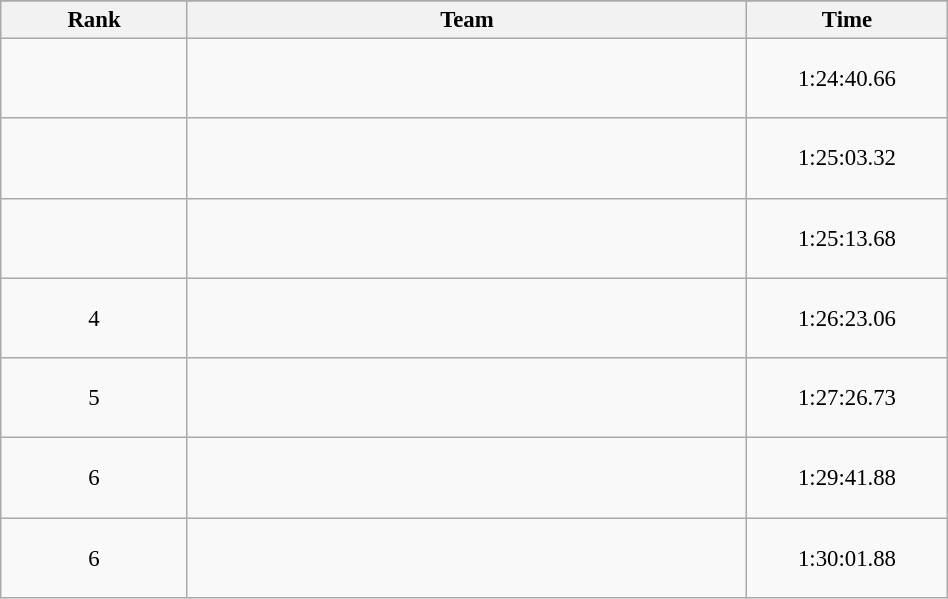<table class="wikitable sortable" style=" text-align:center; font-size:95%;" width="50%">
<tr>
</tr>
<tr>
<th width=10%>Rank</th>
<th width=30%>Team</th>
<th width=10%>Time</th>
</tr>
<tr>
<td align=center></td>
<td align=left><br><table width=100%>
<tr>
<td align=left style="border:0"></td>
<td align=right style="border:0"></td>
</tr>
<tr>
<td align=left style="border:0"></td>
<td align=right style="border:0"></td>
</tr>
<tr>
<td align=left style="border:0"></td>
<td align=right style="border:0"></td>
</tr>
<tr>
</tr>
</table>
</td>
<td>1:24:40.66</td>
</tr>
<tr>
<td align=center></td>
<td align=left><br><table width=100%>
<tr>
<td align=left style="border:0"></td>
<td align=right style="border:0"></td>
</tr>
<tr>
<td align=left style="border:0"></td>
<td align=right style="border:0"></td>
</tr>
<tr>
<td align=left style="border:0"></td>
<td align=right style="border:0"></td>
</tr>
<tr>
</tr>
</table>
</td>
<td>1:25:03.32</td>
</tr>
<tr>
<td align=center></td>
<td align=left><br><table width=100%>
<tr>
<td align=left style="border:0"></td>
<td align=right style="border:0"></td>
</tr>
<tr>
<td align=left style="border:0"></td>
<td align=right style="border:0"></td>
</tr>
<tr>
<td align=left style="border:0"></td>
<td align=right style="border:0"></td>
</tr>
<tr>
</tr>
</table>
</td>
<td>1:25:13.68</td>
</tr>
<tr>
<td align=center>4</td>
<td align=left><br><table width=100%>
<tr>
<td align=left style="border:0"></td>
<td align=right style="border:0"></td>
</tr>
<tr>
<td align=left style="border:0"></td>
<td align=right style="border:0"></td>
</tr>
<tr>
<td align=left style="border:0"></td>
<td align=right style="border:0"></td>
</tr>
<tr>
</tr>
</table>
</td>
<td>1:26:23.06</td>
</tr>
<tr>
<td align=center>5</td>
<td align=left><br><table width=100%>
<tr>
<td align=left style="border:0"></td>
<td align=right style="border:0"></td>
</tr>
<tr>
<td align=left style="border:0"></td>
<td align=right style="border:0"></td>
</tr>
<tr>
<td align=left style="border:0"></td>
<td align=right style="border:0"></td>
</tr>
<tr>
</tr>
</table>
</td>
<td>1:27:26.73</td>
</tr>
<tr>
<td align=center>6</td>
<td align=left><br><table width=100%>
<tr>
<td align=left style="border:0"></td>
<td align=right style="border:0"></td>
</tr>
<tr>
<td align=left style="border:0"></td>
<td align=right style="border:0"></td>
</tr>
<tr>
<td align=left style="border:0"></td>
<td align=right style="border:0"></td>
</tr>
<tr>
</tr>
</table>
</td>
<td>1:29:41.88</td>
</tr>
<tr>
<td align=center>6</td>
<td align=left><br><table width=100%>
<tr>
<td align=left style="border:0"></td>
<td align=right style="border:0"></td>
</tr>
<tr>
<td align=left style="border:0"></td>
<td align=right style="border:0"></td>
</tr>
<tr>
<td align=left style="border:0"></td>
<td align=right style="border:0"></td>
</tr>
<tr>
</tr>
</table>
</td>
<td>1:30:01.88</td>
</tr>
</table>
